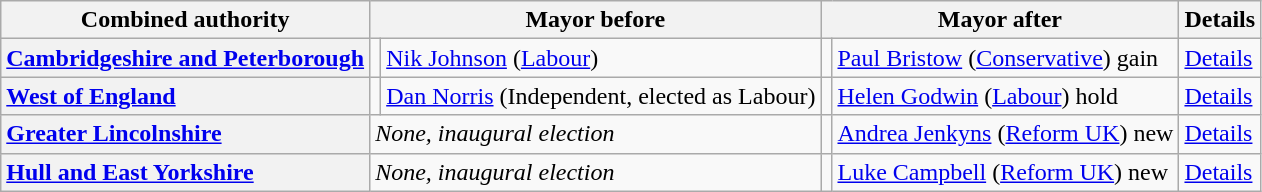<table class="wikitable" border="1">
<tr>
<th>Combined authority</th>
<th colspan="2">Mayor before</th>
<th colspan="2">Mayor after</th>
<th>Details</th>
</tr>
<tr>
<th scope="row" style="text-align: left;"><a href='#'>Cambridgeshire and Peterborough</a></th>
<td></td>
<td><a href='#'>Nik Johnson</a> (<a href='#'>Labour</a>)</td>
<td></td>
<td><a href='#'>Paul Bristow</a> (<a href='#'>Conservative</a>) gain</td>
<td><a href='#'>Details</a></td>
</tr>
<tr>
<th scope="row" style="text-align: left;"><a href='#'>West of England</a></th>
<td></td>
<td><a href='#'>Dan Norris</a> (Independent, elected as Labour)</td>
<td></td>
<td><a href='#'>Helen Godwin</a> (<a href='#'>Labour</a>) hold</td>
<td><a href='#'>Details</a></td>
</tr>
<tr>
<th scope="row" style="text-align: left;"><a href='#'>Greater Lincolnshire</a></th>
<td colspan="2"><em>None, inaugural election</em></td>
<td></td>
<td><a href='#'>Andrea Jenkyns</a> (<a href='#'>Reform UK</a>) new</td>
<td><a href='#'>Details</a></td>
</tr>
<tr>
<th scope="row" style="text-align: left;"><a href='#'>Hull and East Yorkshire</a></th>
<td colspan="2"><em>None, inaugural election</em></td>
<td></td>
<td><a href='#'>Luke Campbell</a> (<a href='#'>Reform UK</a>) new</td>
<td><a href='#'>Details</a></td>
</tr>
</table>
